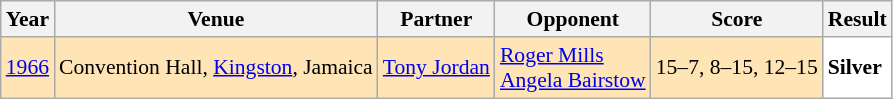<table class="sortable wikitable" style="font-size: 90%;">
<tr>
<th>Year</th>
<th>Venue</th>
<th>Partner</th>
<th>Opponent</th>
<th>Score</th>
<th>Result</th>
</tr>
<tr style="background:#FFE4B5">
<td align="center"><a href='#'>1966</a></td>
<td align="left">Convention Hall, <a href='#'>Kingston</a>, Jamaica</td>
<td align="left"> <a href='#'>Tony Jordan</a></td>
<td align="left"> <a href='#'>Roger Mills</a><br> <a href='#'>Angela Bairstow</a></td>
<td align="left">15–7, 8–15, 12–15</td>
<td style="text-align:left; background: white"> <strong>Silver</strong></td>
</tr>
</table>
